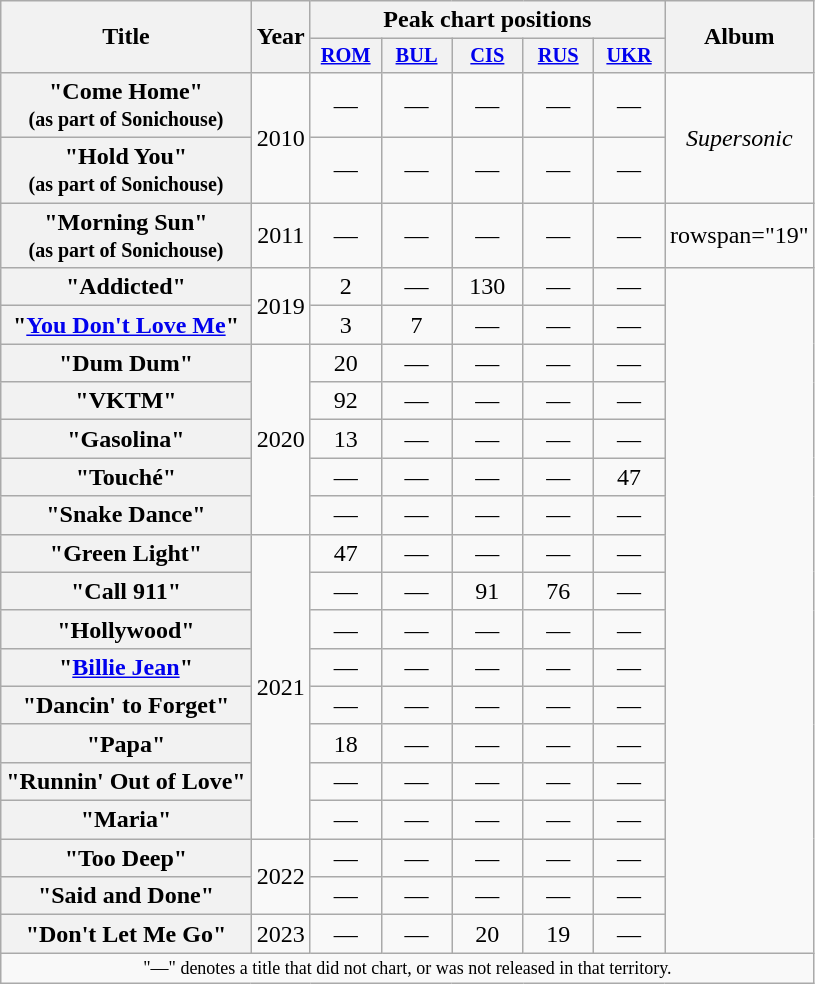<table class="wikitable plainrowheaders" style="text-align:center;">
<tr>
<th scope="col" rowspan="2">Title</th>
<th scope="col" rowspan="2">Year</th>
<th scope="col" colspan="5">Peak chart positions</th>
<th scope="col" rowspan="2">Album</th>
</tr>
<tr>
<th style="width:3em;font-size:85%"><a href='#'>ROM</a><br></th>
<th style="width:3em;font-size:85%"><a href='#'>BUL</a><br></th>
<th style="width:3em;font-size:85%"><a href='#'>CIS</a><br></th>
<th style="width:3em;font-size:85%"><a href='#'>RUS</a><br></th>
<th style="width:3em;font-size:85%"><a href='#'>UKR</a><br></th>
</tr>
<tr>
<th scope="row">"Come Home"<br><small>(as part of Sonichouse)</small></th>
<td rowspan="2">2010</td>
<td>—</td>
<td>—</td>
<td>—</td>
<td>—</td>
<td>—</td>
<td rowspan="2"><em>Supersonic</em></td>
</tr>
<tr>
<th scope="row">"Hold You"<br><small>(as part of Sonichouse)</small></th>
<td>—</td>
<td>—</td>
<td>—</td>
<td>—</td>
<td>—</td>
</tr>
<tr>
<th scope="row">"Morning Sun"<br><small>(as part of Sonichouse)</small></th>
<td rowspan="1">2011</td>
<td>—</td>
<td>—</td>
<td>—</td>
<td>—</td>
<td>—</td>
<td>rowspan="19" </td>
</tr>
<tr>
<th scope="row">"Addicted"<br></th>
<td rowspan="2">2019</td>
<td>2</td>
<td>—</td>
<td>130</td>
<td>—</td>
<td>—</td>
</tr>
<tr>
<th scope="row">"<a href='#'>You Don't Love Me</a>"<br></th>
<td>3</td>
<td>7</td>
<td>—</td>
<td>—</td>
<td>—</td>
</tr>
<tr>
<th scope="row">"Dum Dum"<br></th>
<td rowspan="5">2020</td>
<td>20</td>
<td>—</td>
<td>—</td>
<td>—</td>
<td>—</td>
</tr>
<tr>
<th scope="row">"VKTM"<br></th>
<td>92</td>
<td>—</td>
<td>—</td>
<td>—</td>
<td>—</td>
</tr>
<tr>
<th scope="row">"Gasolina"<br></th>
<td>13</td>
<td>—</td>
<td>—</td>
<td>—</td>
<td>—</td>
</tr>
<tr>
<th scope="row">"Touché"<br></th>
<td>—</td>
<td>—</td>
<td>—</td>
<td>—</td>
<td>47</td>
</tr>
<tr>
<th scope="row">"Snake Dance"<br></th>
<td>—</td>
<td>—</td>
<td>—</td>
<td>—</td>
<td>—</td>
</tr>
<tr>
<th scope="row">"Green Light"<br></th>
<td rowspan="8">2021</td>
<td>47</td>
<td>—</td>
<td>—</td>
<td>—</td>
<td>—</td>
</tr>
<tr>
<th scope="row">"Call 911"<br></th>
<td>—</td>
<td>—</td>
<td>91</td>
<td>76</td>
<td>—</td>
</tr>
<tr>
<th scope="row">"Hollywood"<br></th>
<td>—</td>
<td>—</td>
<td>—</td>
<td>—</td>
<td>—</td>
</tr>
<tr>
<th scope="row">"<a href='#'>Billie Jean</a>"<br></th>
<td>—</td>
<td>—</td>
<td>—</td>
<td>—</td>
<td>—</td>
</tr>
<tr>
<th scope="row">"Dancin' to Forget"<br></th>
<td>—</td>
<td>—</td>
<td>—</td>
<td>—</td>
<td>—</td>
</tr>
<tr>
<th scope="row">"Papa"<br></th>
<td>18</td>
<td>—</td>
<td>—</td>
<td>—</td>
<td>—</td>
</tr>
<tr>
<th scope="row">"Runnin' Out of Love"<br></th>
<td>—</td>
<td>—</td>
<td>—</td>
<td>—</td>
<td>—</td>
</tr>
<tr>
<th scope="row">"Maria"<br></th>
<td>—</td>
<td>—</td>
<td>—</td>
<td>—</td>
<td>—</td>
</tr>
<tr>
<th scope="row">"Too Deep"<br></th>
<td rowspan="2">2022</td>
<td>—</td>
<td>—</td>
<td>—</td>
<td>—</td>
<td>—</td>
</tr>
<tr>
<th scope="row">"Said and Done"</th>
<td>—</td>
<td>—</td>
<td>—</td>
<td>—</td>
<td>—</td>
</tr>
<tr>
<th scope="row">"Don't Let Me Go"<br></th>
<td>2023</td>
<td>—</td>
<td>—</td>
<td>20</td>
<td>19</td>
<td>—</td>
</tr>
<tr>
<td colspan="8" style="font-size:9pt">"—" denotes a title that did not chart, or was not released in that territory.</td>
</tr>
</table>
